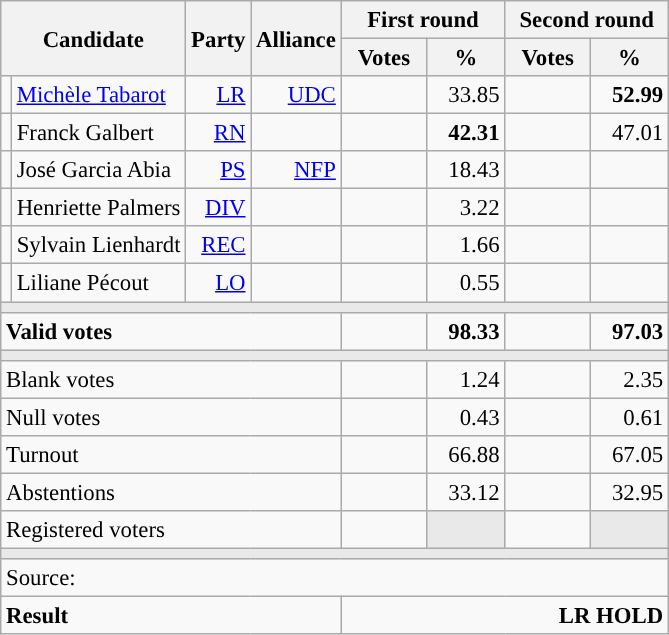<table class="wikitable" style="text-align:right;font-size:95%;">
<tr>
<th colspan="2" rowspan="2">Candidate</th>
<th colspan="1" rowspan="2">Party</th>
<th colspan="1" rowspan="2">Alliance</th>
<th colspan="2">First round</th>
<th colspan="2">Second round</th>
</tr>
<tr>
<th style="width:50px;">Votes</th>
<th style="width:45px;">%</th>
<th style="width:50px;">Votes</th>
<th style="width:45px;">%</th>
</tr>
<tr>
<td style="color:inherit;background:"></td>
<td style="text-align:left;"><a href='#'>Michèle Tabarot</a></td>
<td><a href='#'>LR</a></td>
<td><a href='#'>UDC</a></td>
<td></td>
<td>33.85</td>
<td><strong></strong></td>
<td><strong>52.99</strong></td>
</tr>
<tr>
<td style="color:inherit;background:"></td>
<td style="text-align:left;">Franck Galbert</td>
<td><a href='#'>RN</a></td>
<td></td>
<td><strong></strong></td>
<td><strong>42.31</strong></td>
<td></td>
<td>47.01</td>
</tr>
<tr>
<td style="color:inherit;background:"></td>
<td style="text-align:left;">José Garcia Abia</td>
<td><a href='#'>PS</a></td>
<td><a href='#'>NFP</a></td>
<td></td>
<td>18.43</td>
<td></td>
<td></td>
</tr>
<tr>
<td style="color:inherit;background:"></td>
<td style="text-align:left;">Henriette Palmers</td>
<td><a href='#'>DIV</a></td>
<td></td>
<td></td>
<td>3.22</td>
<td></td>
<td></td>
</tr>
<tr>
<td style="color:inherit;background:"></td>
<td style="text-align:left;">Sylvain Lienhardt</td>
<td><a href='#'>REC</a></td>
<td></td>
<td></td>
<td>1.66</td>
<td></td>
<td></td>
</tr>
<tr>
<td style="color:inherit;background:"></td>
<td style="text-align:left;">Liliane Pécout</td>
<td><a href='#'>LO</a></td>
<td></td>
<td></td>
<td>0.55</td>
<td></td>
<td></td>
</tr>
<tr>
<td colspan="8" style="background:#E9E9E9;"></td>
</tr>
<tr style="font-weight:bold;">
<td colspan="4" style="text-align:left;">Valid votes</td>
<td></td>
<td>98.33</td>
<td></td>
<td>97.03</td>
</tr>
<tr>
<td colspan="8" style="background:#E9E9E9;"></td>
</tr>
<tr>
<td colspan="4" style="text-align:left;">Blank votes</td>
<td></td>
<td>1.24</td>
<td></td>
<td>2.35</td>
</tr>
<tr>
<td colspan="4" style="text-align:left;">Null votes</td>
<td></td>
<td>0.43</td>
<td></td>
<td>0.61</td>
</tr>
<tr>
<td colspan="4" style="text-align:left;">Turnout</td>
<td></td>
<td>66.88</td>
<td></td>
<td>67.05</td>
</tr>
<tr>
<td colspan="4" style="text-align:left;">Abstentions</td>
<td></td>
<td>33.12</td>
<td></td>
<td>32.95</td>
</tr>
<tr>
<td colspan="4" style="text-align:left;">Registered voters</td>
<td></td>
<td style="background:#E9E9E9;"></td>
<td></td>
<td style="background:#E9E9E9;"></td>
</tr>
<tr>
<td colspan="8" style="background:#E9E9E9;"></td>
</tr>
<tr>
<td colspan="8" style="text-align:left;">Source: </td>
</tr>
<tr style="font-weight:bold">
<td colspan="4" style="text-align:left;">Result</td>
<td colspan="4" style="background-color:">LR HOLD</td>
</tr>
</table>
